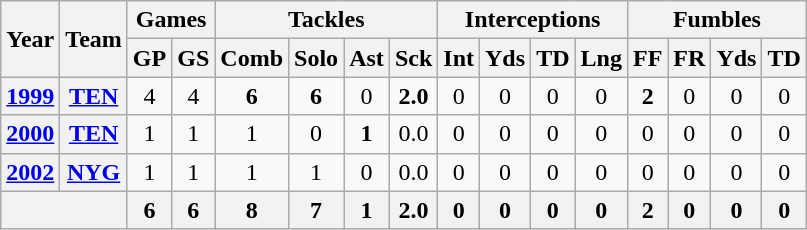<table class="wikitable" style="text-align:center">
<tr>
<th rowspan="2">Year</th>
<th rowspan="2">Team</th>
<th colspan="2">Games</th>
<th colspan="4">Tackles</th>
<th colspan="4">Interceptions</th>
<th colspan="4">Fumbles</th>
</tr>
<tr>
<th>GP</th>
<th>GS</th>
<th>Comb</th>
<th>Solo</th>
<th>Ast</th>
<th>Sck</th>
<th>Int</th>
<th>Yds</th>
<th>TD</th>
<th>Lng</th>
<th>FF</th>
<th>FR</th>
<th>Yds</th>
<th>TD</th>
</tr>
<tr>
<th><a href='#'>1999</a></th>
<th><a href='#'>TEN</a></th>
<td>4</td>
<td>4</td>
<td><strong>6</strong></td>
<td><strong>6</strong></td>
<td>0</td>
<td><strong>2.0</strong></td>
<td>0</td>
<td>0</td>
<td>0</td>
<td>0</td>
<td><strong>2</strong></td>
<td>0</td>
<td>0</td>
<td>0</td>
</tr>
<tr>
<th><a href='#'>2000</a></th>
<th><a href='#'>TEN</a></th>
<td>1</td>
<td>1</td>
<td>1</td>
<td>0</td>
<td><strong>1</strong></td>
<td>0.0</td>
<td>0</td>
<td>0</td>
<td>0</td>
<td>0</td>
<td>0</td>
<td>0</td>
<td>0</td>
<td>0</td>
</tr>
<tr>
<th><a href='#'>2002</a></th>
<th><a href='#'>NYG</a></th>
<td>1</td>
<td>1</td>
<td>1</td>
<td>1</td>
<td>0</td>
<td>0.0</td>
<td>0</td>
<td>0</td>
<td>0</td>
<td>0</td>
<td>0</td>
<td>0</td>
<td>0</td>
<td>0</td>
</tr>
<tr>
<th colspan="2"></th>
<th>6</th>
<th>6</th>
<th>8</th>
<th>7</th>
<th>1</th>
<th>2.0</th>
<th>0</th>
<th>0</th>
<th>0</th>
<th>0</th>
<th>2</th>
<th>0</th>
<th>0</th>
<th>0</th>
</tr>
</table>
